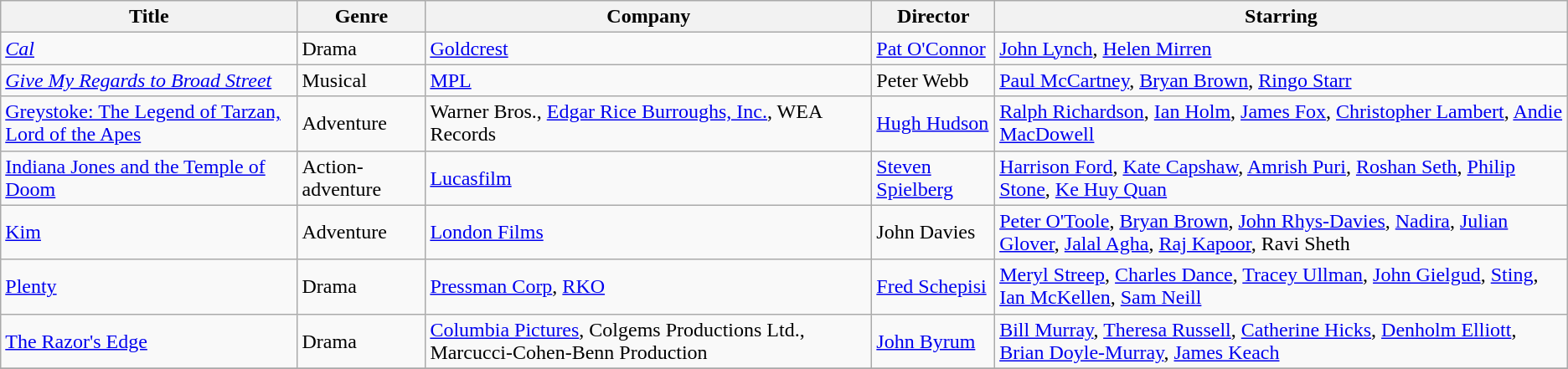<table class="wikitable unsortable">
<tr>
<th>Title</th>
<th>Genre</th>
<th>Company</th>
<th>Director</th>
<th>Starring</th>
</tr>
<tr>
<td><em><a href='#'>Cal</a></em></td>
<td>Drama</td>
<td><a href='#'>Goldcrest</a></td>
<td><a href='#'>Pat O'Connor</a></td>
<td><a href='#'>John Lynch</a>, <a href='#'>Helen Mirren</a></td>
</tr>
<tr>
<td><em><a href='#'>Give My Regards to Broad Street</a><strong></td>
<td>Musical</td>
<td><a href='#'>MPL</a></td>
<td>Peter Webb</td>
<td><a href='#'>Paul McCartney</a>, <a href='#'>Bryan Brown</a>, <a href='#'>Ringo Starr</a></td>
</tr>
<tr>
<td></em><a href='#'>Greystoke: The Legend of Tarzan, Lord of the Apes</a><em></td>
<td>Adventure</td>
<td>Warner Bros., <a href='#'>Edgar Rice Burroughs, Inc.</a>, WEA Records</td>
<td><a href='#'>Hugh Hudson</a></td>
<td><a href='#'>Ralph Richardson</a>, <a href='#'>Ian Holm</a>, <a href='#'>James Fox</a>, <a href='#'>Christopher Lambert</a>, <a href='#'>Andie MacDowell</a></td>
</tr>
<tr>
<td></em><a href='#'>Indiana Jones and the Temple of Doom</a><em></td>
<td>Action-adventure</td>
<td><a href='#'>Lucasfilm</a></td>
<td><a href='#'>Steven Spielberg</a></td>
<td><a href='#'>Harrison Ford</a>, <a href='#'>Kate Capshaw</a>, <a href='#'>Amrish Puri</a>, <a href='#'>Roshan Seth</a>, <a href='#'>Philip Stone</a>, <a href='#'>Ke Huy Quan</a></td>
</tr>
<tr>
<td></em><a href='#'>Kim</a><em></td>
<td>Adventure</td>
<td><a href='#'>London Films</a></td>
<td>John Davies</td>
<td><a href='#'>Peter O'Toole</a>, <a href='#'>Bryan Brown</a>, <a href='#'>John Rhys-Davies</a>, <a href='#'>Nadira</a>, <a href='#'>Julian Glover</a>, <a href='#'>Jalal Agha</a>, <a href='#'>Raj Kapoor</a>, Ravi Sheth</td>
</tr>
<tr>
<td></em><a href='#'>Plenty</a><em></td>
<td>Drama</td>
<td><a href='#'>Pressman Corp</a>, <a href='#'>RKO</a></td>
<td><a href='#'>Fred Schepisi</a></td>
<td><a href='#'>Meryl Streep</a>, <a href='#'>Charles Dance</a>, <a href='#'>Tracey Ullman</a>, <a href='#'>John Gielgud</a>, <a href='#'>Sting</a>, <a href='#'>Ian McKellen</a>, <a href='#'>Sam Neill</a></td>
</tr>
<tr>
<td></em><a href='#'>The Razor's Edge</a><em></td>
<td>Drama</td>
<td><a href='#'>Columbia Pictures</a>, Colgems Productions Ltd., Marcucci-Cohen-Benn Production</td>
<td><a href='#'>John Byrum</a></td>
<td><a href='#'>Bill Murray</a>, <a href='#'>Theresa Russell</a>, <a href='#'>Catherine Hicks</a>, <a href='#'>Denholm Elliott</a>, <a href='#'>Brian Doyle-Murray</a>, <a href='#'>James Keach</a></td>
</tr>
<tr>
</tr>
</table>
